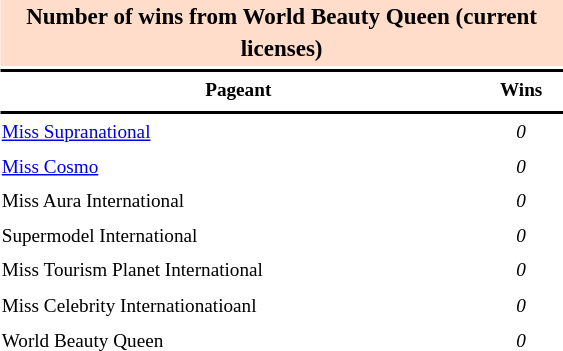<table class="toccolours" style="width: 30em; float:right; margin-left:1em; font-size:80%; line-height:1.5em; width:30%;">
<tr>
<th colspan="2" align="center" style="background:#FFDDCA;"><big>Number of wins from World Beauty Queen (current licenses)</big></th>
</tr>
<tr>
<td colspan="2" style="background:black"></td>
</tr>
<tr>
<th scope="col">Pageant</th>
<th scope="col">Wins</th>
</tr>
<tr>
<td colspan="2" style="background:black"></td>
</tr>
<tr>
<td align="left"><a href='#'>Miss Supranational</a></td>
<td align="center"><em>0</em></td>
</tr>
<tr>
<td align="left"><a href='#'>Miss Cosmo</a></td>
<td align="center"><em>0</em></td>
</tr>
<tr>
<td align="left">Miss Aura International</td>
<td align="center"><em>0</em></td>
</tr>
<tr>
<td align="left">Supermodel International</td>
<td align="center"><em>0</em></td>
</tr>
<tr>
<td align="left">Miss Tourism Planet International</td>
<td align="center"><em>0</em></td>
</tr>
<tr>
<td align="left">Miss Celebrity Internationatioanl</td>
<td align="center"><em>0</em></td>
</tr>
<tr>
<td align="left">World Beauty Queen</td>
<td align="center"><em>0</em></td>
</tr>
</table>
